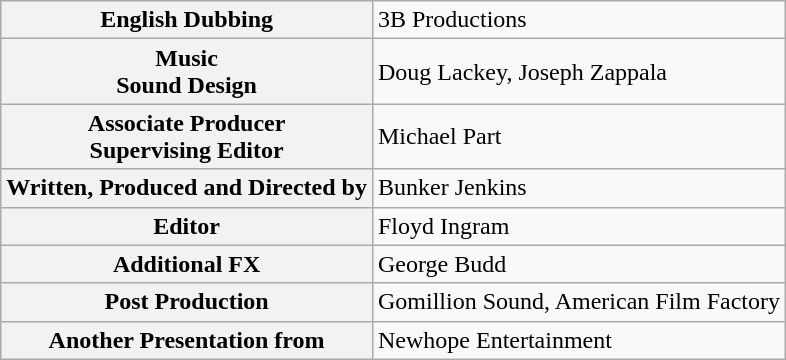<table class="wikitable">
<tr>
<th>English Dubbing</th>
<td>3B Productions</td>
</tr>
<tr>
<th>Music<br>Sound Design</th>
<td>Doug Lackey, Joseph Zappala</td>
</tr>
<tr>
<th>Associate Producer<br>Supervising Editor</th>
<td>Michael Part</td>
</tr>
<tr>
<th>Written, Produced and Directed by</th>
<td>Bunker Jenkins</td>
</tr>
<tr>
<th>Editor</th>
<td>Floyd Ingram</td>
</tr>
<tr>
<th>Additional FX</th>
<td>George Budd</td>
</tr>
<tr>
<th>Post Production</th>
<td>Gomillion Sound, American Film Factory</td>
</tr>
<tr>
<th>Another Presentation from</th>
<td>Newhope Entertainment</td>
</tr>
</table>
